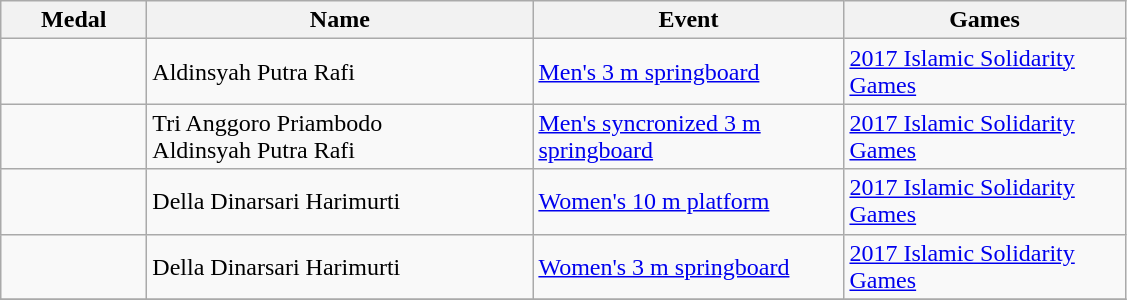<table class="wikitable sortable" style="font-size:100%">
<tr>
<th width="90">Medal</th>
<th width="250">Name</th>
<th width="200">Event</th>
<th width="180">Games</th>
</tr>
<tr>
<td></td>
<td>Aldinsyah Putra Rafi</td>
<td><a href='#'>Men's 3 m springboard</a></td>
<td><a href='#'>2017 Islamic Solidarity Games</a></td>
</tr>
<tr>
<td></td>
<td>Tri Anggoro Priambodo<br>Aldinsyah Putra Rafi</td>
<td><a href='#'>Men's syncronized 3 m springboard</a></td>
<td><a href='#'>2017 Islamic Solidarity Games</a></td>
</tr>
<tr>
<td></td>
<td>Della Dinarsari Harimurti</td>
<td><a href='#'>Women's 10 m platform</a></td>
<td><a href='#'>2017 Islamic Solidarity Games</a></td>
</tr>
<tr>
<td></td>
<td>Della Dinarsari Harimurti</td>
<td><a href='#'>Women's 3 m springboard</a></td>
<td><a href='#'>2017 Islamic Solidarity Games</a></td>
</tr>
<tr>
</tr>
</table>
